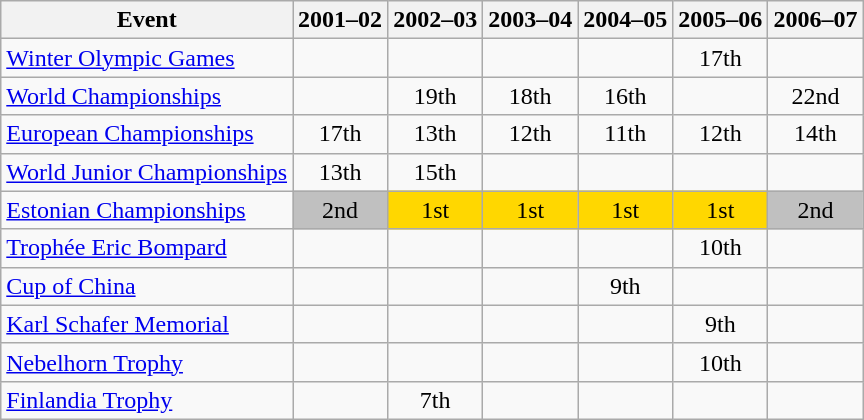<table class="wikitable">
<tr>
<th>Event</th>
<th>2001–02</th>
<th>2002–03</th>
<th>2003–04</th>
<th>2004–05</th>
<th>2005–06</th>
<th>2006–07</th>
</tr>
<tr>
<td><a href='#'>Winter Olympic Games</a></td>
<td></td>
<td></td>
<td></td>
<td></td>
<td align="center">17th</td>
<td></td>
</tr>
<tr>
<td><a href='#'>World Championships</a></td>
<td></td>
<td align="center">19th</td>
<td align="center">18th</td>
<td align="center">16th</td>
<td></td>
<td align="center">22nd</td>
</tr>
<tr>
<td><a href='#'>European Championships</a></td>
<td align="center">17th</td>
<td align="center">13th</td>
<td align="center">12th</td>
<td align="center">11th</td>
<td align="center">12th</td>
<td align="center">14th</td>
</tr>
<tr>
<td><a href='#'>World Junior Championships</a></td>
<td align="center">13th</td>
<td align="center">15th</td>
<td></td>
<td></td>
<td></td>
<td></td>
</tr>
<tr>
<td><a href='#'>Estonian Championships</a></td>
<td align="center" bgcolor="silver">2nd</td>
<td align="center" bgcolor="gold">1st</td>
<td align="center" bgcolor="gold">1st</td>
<td align="center" bgcolor="gold">1st</td>
<td align="center" bgcolor="gold">1st</td>
<td align="center" bgcolor="silver">2nd</td>
</tr>
<tr>
<td><a href='#'>Trophée Eric Bompard</a></td>
<td></td>
<td></td>
<td></td>
<td></td>
<td align="center">10th</td>
<td></td>
</tr>
<tr>
<td><a href='#'>Cup of China</a></td>
<td></td>
<td></td>
<td></td>
<td align="center">9th</td>
<td></td>
<td></td>
</tr>
<tr>
<td><a href='#'>Karl Schafer Memorial</a></td>
<td></td>
<td></td>
<td></td>
<td></td>
<td align="center">9th</td>
<td></td>
</tr>
<tr>
<td><a href='#'>Nebelhorn Trophy</a></td>
<td></td>
<td></td>
<td></td>
<td></td>
<td align="center">10th</td>
<td></td>
</tr>
<tr>
<td><a href='#'>Finlandia Trophy</a></td>
<td></td>
<td align="center">7th</td>
<td></td>
<td></td>
<td></td>
<td></td>
</tr>
</table>
